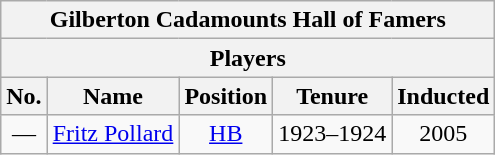<table class="wikitable" style="text-align:center">
<tr>
<th colspan="5">Gilberton Cadamounts Hall of Famers</th>
</tr>
<tr>
<th colspan="5">Players</th>
</tr>
<tr>
<th>No.</th>
<th>Name</th>
<th>Position</th>
<th>Tenure</th>
<th>Inducted</th>
</tr>
<tr>
<td>—</td>
<td><a href='#'>Fritz Pollard</a></td>
<td><a href='#'>HB</a></td>
<td>1923–1924</td>
<td>2005</td>
</tr>
</table>
